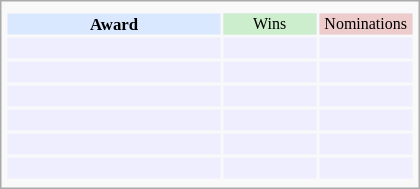<table class="infobox" style="width: 25em; text-align: left; font-size: 70%; vertical-align: middle;">
<tr>
<td colspan="3" style="text-align:center;"></td>
</tr>
<tr bgcolor=#D9E8FF style="text-align:center;">
<th style="vertical-align: middle;">Award</th>
<td style="background:#cceecc; font-size:8pt;" width="60px">Wins</td>
<td style="background:#eecccc; font-size:8pt;" width="60px">Nominations</td>
</tr>
<tr bgcolor=#eeeeff>
<td align="center"><br></td>
<td></td>
<td></td>
</tr>
<tr bgcolor=#eeeeff>
<td align="center"><br></td>
<td></td>
<td></td>
</tr>
<tr bgcolor=#eeeeff>
<td align="center"><br></td>
<td></td>
<td></td>
</tr>
<tr bgcolor=#eeeeff>
<td align="center"><br></td>
<td></td>
<td></td>
</tr>
<tr bgcolor=#eeeeff>
<td align="center"><br></td>
<td></td>
<td></td>
</tr>
<tr bgcolor=#eeeeff>
<td align="center"><br></td>
<td></td>
<td></td>
</tr>
<tr>
</tr>
</table>
